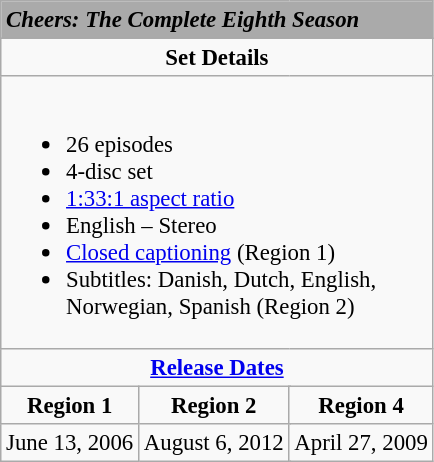<table class="wikitable" style="font-size:95%;">
<tr style="background:#AAAAAA">
<td colspan="6"><strong><em>Cheers: The Complete Eighth Season</em></strong></td>
</tr>
<tr style="vertical-align:top; text-align:center;">
<td style="width:250px;" colspan="6"><strong>Set Details</strong></td>
</tr>
<tr valign="top">
<td colspan="6"  style="text-align:left; width:250px;"><br><ul><li>26 episodes</li><li>4-disc set</li><li><a href='#'>1:33:1 aspect ratio</a></li><li>English – Stereo</li><li><a href='#'>Closed captioning</a> (Region 1)</li><li>Subtitles: Danish, Dutch, English, Norwegian, Spanish (Region 2)</li></ul></td>
</tr>
<tr>
<td colspan=6 style="text-align:center;"><strong><a href='#'>Release Dates</a></strong></td>
</tr>
<tr style="text-align:center;">
<td colspan="2"><strong>Region 1</strong></td>
<td colspan="2"><strong>Region 2</strong></td>
<td colspan="2"><strong>Region 4</strong></td>
</tr>
<tr style="text-align:center;">
<td colspan=2>June 13, 2006</td>
<td colspan=2>August 6, 2012</td>
<td colspan=2>April 27, 2009</td>
</tr>
</table>
